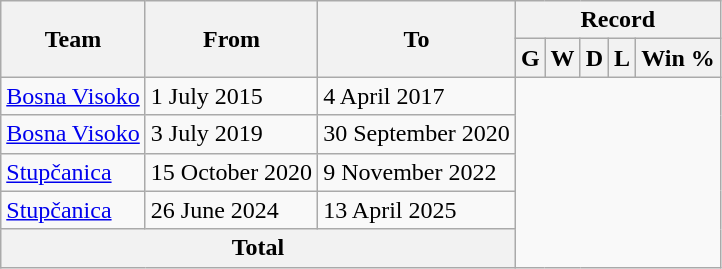<table class="wikitable" tyle="text-align: center">
<tr>
<th rowspan="2">Team</th>
<th rowspan="2">From</th>
<th rowspan="2">To</th>
<th colspan="5">Record</th>
</tr>
<tr>
<th>G</th>
<th>W</th>
<th>D</th>
<th>L</th>
<th>Win %</th>
</tr>
<tr>
<td align="left"><a href='#'>Bosna Visoko</a></td>
<td align="left">1 July 2015</td>
<td align="left">4 April 2017<br></td>
</tr>
<tr>
<td align=left><a href='#'>Bosna Visoko</a></td>
<td align="left">3 July 2019</td>
<td align="left">30 September 2020<br></td>
</tr>
<tr>
<td align=left><a href='#'>Stupčanica</a></td>
<td align="left">15 October 2020</td>
<td align="left">9 November 2022<br></td>
</tr>
<tr>
<td align=left><a href='#'>Stupčanica</a></td>
<td align="left">26 June 2024</td>
<td align="left">13 April 2025<br></td>
</tr>
<tr>
<th colspan="3">Total<br></th>
</tr>
</table>
